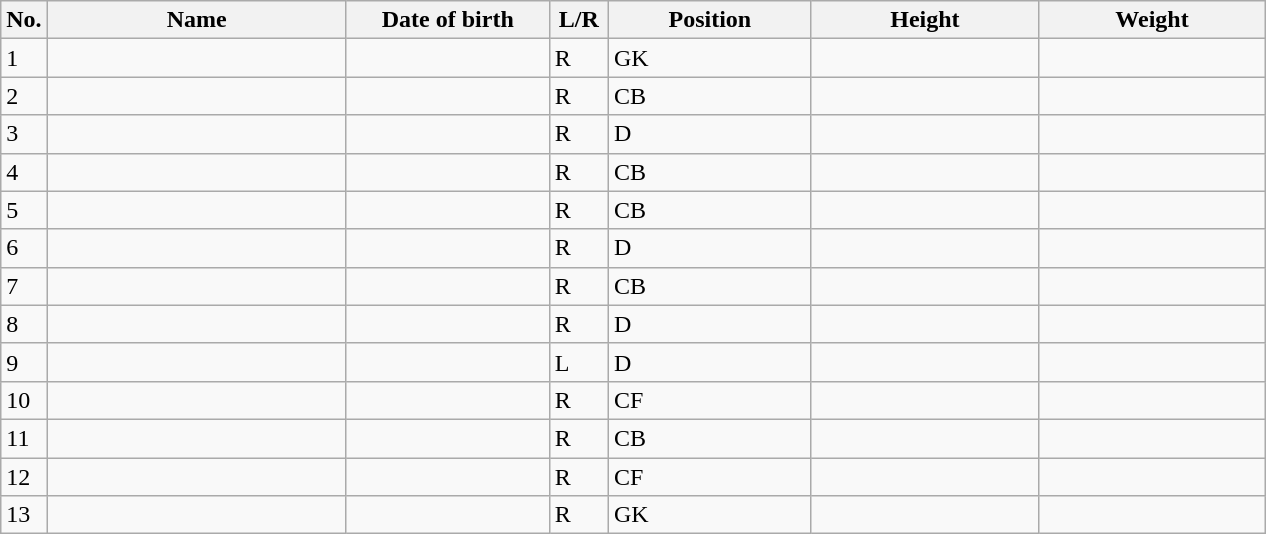<table class=wikitable sortable style=font-size:100%; text-align:center;>
<tr>
<th>No.</th>
<th style=width:12em>Name</th>
<th style=width:8em>Date of birth</th>
<th style=width:2em>L/R</th>
<th style=width:8em>Position</th>
<th style=width:9em>Height</th>
<th style=width:9em>Weight</th>
</tr>
<tr>
<td>1</td>
<td align=left></td>
<td></td>
<td>R</td>
<td>GK</td>
<td></td>
<td></td>
</tr>
<tr>
<td>2</td>
<td align=left></td>
<td></td>
<td>R</td>
<td>CB</td>
<td></td>
<td></td>
</tr>
<tr>
<td>3</td>
<td align=left></td>
<td></td>
<td>R</td>
<td>D</td>
<td></td>
<td></td>
</tr>
<tr>
<td>4</td>
<td align=left></td>
<td></td>
<td>R</td>
<td>CB</td>
<td></td>
<td></td>
</tr>
<tr>
<td>5</td>
<td align=left></td>
<td></td>
<td>R</td>
<td>CB</td>
<td></td>
<td></td>
</tr>
<tr>
<td>6</td>
<td align=left></td>
<td></td>
<td>R</td>
<td>D</td>
<td></td>
<td></td>
</tr>
<tr>
<td>7</td>
<td align=left></td>
<td></td>
<td>R</td>
<td>CB</td>
<td></td>
<td></td>
</tr>
<tr>
<td>8</td>
<td align=left></td>
<td></td>
<td>R</td>
<td>D</td>
<td></td>
<td></td>
</tr>
<tr>
<td>9</td>
<td align=left></td>
<td></td>
<td>L</td>
<td>D</td>
<td></td>
<td></td>
</tr>
<tr>
<td>10</td>
<td align=left></td>
<td></td>
<td>R</td>
<td>CF</td>
<td></td>
<td></td>
</tr>
<tr>
<td>11</td>
<td align=left></td>
<td></td>
<td>R</td>
<td>CB</td>
<td></td>
<td></td>
</tr>
<tr>
<td>12</td>
<td align=left></td>
<td></td>
<td>R</td>
<td>CF</td>
<td></td>
<td></td>
</tr>
<tr>
<td>13</td>
<td align=left></td>
<td></td>
<td>R</td>
<td>GK</td>
<td></td>
<td></td>
</tr>
</table>
